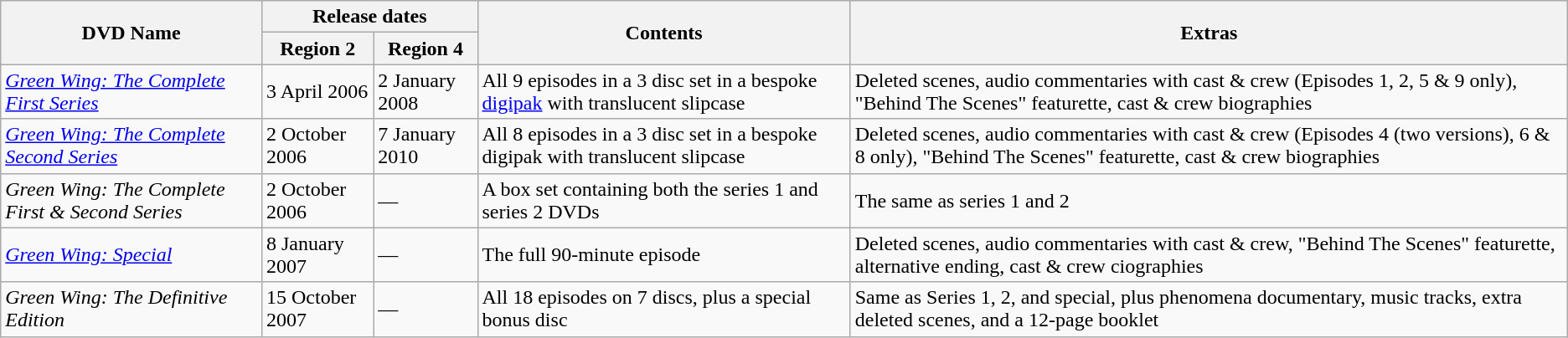<table class="wikitable">
<tr>
<th rowspan="2">DVD Name</th>
<th colspan="2">Release dates</th>
<th rowspan="2">Contents</th>
<th rowspan="2">Extras</th>
</tr>
<tr>
<th>Region 2</th>
<th>Region 4</th>
</tr>
<tr>
<td><a href='#'><em>Green Wing: The Complete First Series</em></a></td>
<td>3 April 2006</td>
<td>2 January 2008</td>
<td>All 9 episodes in a 3 disc set in a bespoke <a href='#'>digipak</a> with translucent slipcase</td>
<td>Deleted scenes, audio commentaries with cast & crew (Episodes 1, 2, 5 & 9 only), "Behind The Scenes" featurette, cast & crew biographies</td>
</tr>
<tr>
<td><a href='#'><em>Green Wing: The Complete Second Series</em></a></td>
<td>2 October 2006</td>
<td>7 January 2010</td>
<td>All 8 episodes in a 3 disc set in a bespoke digipak with translucent slipcase</td>
<td>Deleted scenes, audio commentaries with cast & crew (Episodes 4 (two versions), 6 & 8 only), "Behind The Scenes" featurette, cast & crew biographies</td>
</tr>
<tr>
<td><em>Green Wing: The Complete First & Second Series</em></td>
<td>2 October 2006</td>
<td>—</td>
<td>A box set containing both the series 1 and series 2 DVDs</td>
<td>The same as series 1 and 2</td>
</tr>
<tr>
<td><a href='#'><em>Green Wing: Special</em></a></td>
<td>8 January 2007</td>
<td>—</td>
<td>The full 90-minute episode</td>
<td>Deleted scenes, audio commentaries with cast & crew, "Behind The Scenes" featurette, alternative ending, cast & crew ciographies</td>
</tr>
<tr>
<td><em>Green Wing: The Definitive Edition</em></td>
<td>15 October 2007</td>
<td>—</td>
<td>All 18 episodes on 7 discs, plus a special bonus disc</td>
<td>Same as Series 1, 2, and special, plus phenomena documentary, music tracks, extra deleted scenes, and a 12-page booklet</td>
</tr>
</table>
